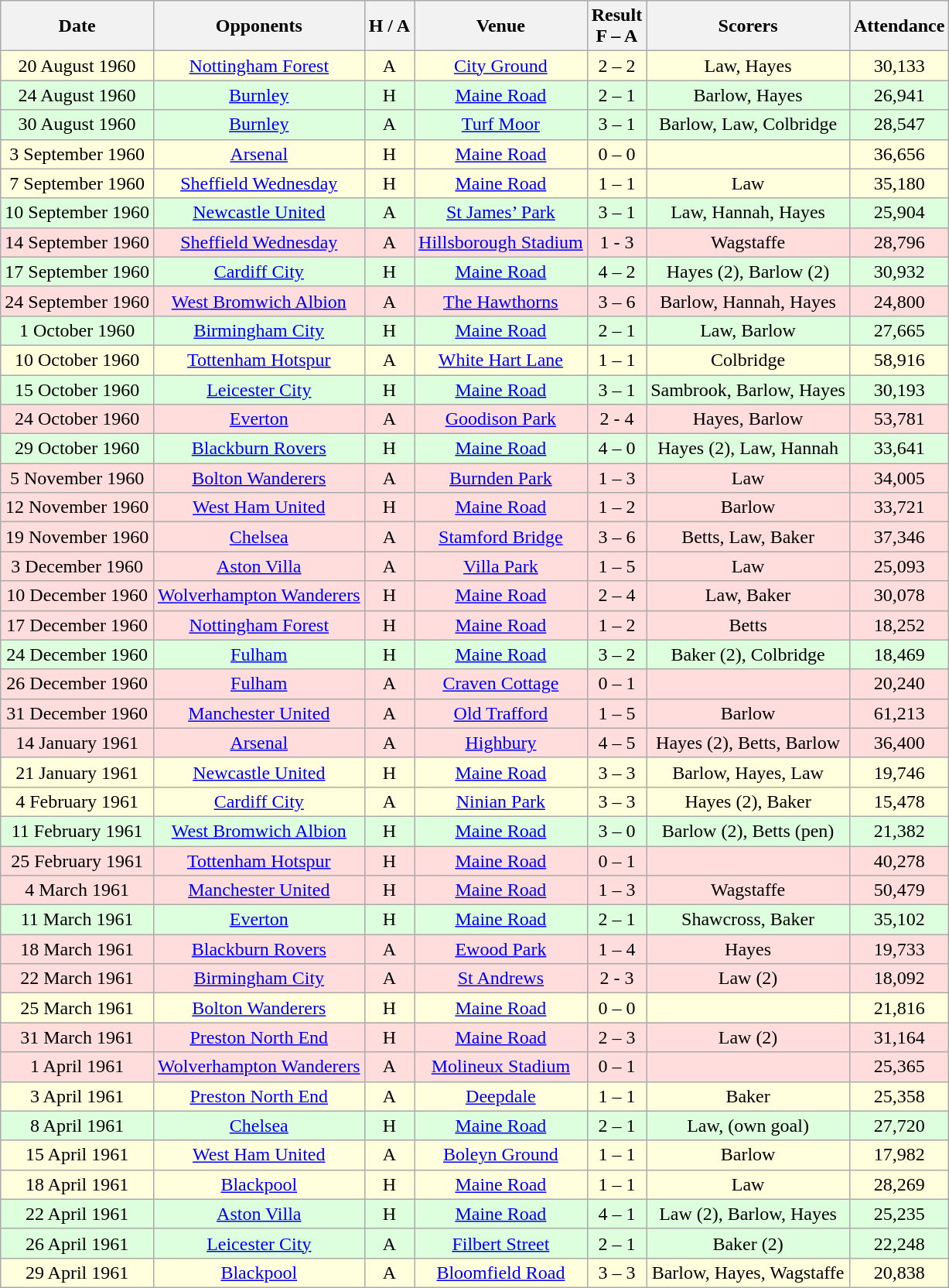<table class="wikitable" style="text-align:center">
<tr>
<th>Date</th>
<th>Opponents</th>
<th>H / A</th>
<th>Venue</th>
<th>Result<br>F – A</th>
<th>Scorers</th>
<th>Attendance</th>
</tr>
<tr bgcolor="#ffffdd">
<td>20 August 1960</td>
<td><a href='#'>Nottingham Forest</a></td>
<td>A</td>
<td><a href='#'>City Ground</a></td>
<td>2 – 2</td>
<td>Law, Hayes</td>
<td>30,133</td>
</tr>
<tr bgcolor="#ddffdd">
<td>24 August 1960</td>
<td><a href='#'>Burnley</a></td>
<td>H</td>
<td><a href='#'>Maine Road</a></td>
<td>2 – 1</td>
<td>Barlow, Hayes</td>
<td>26,941</td>
</tr>
<tr bgcolor="#ddffdd">
<td>30 August 1960</td>
<td><a href='#'>Burnley</a></td>
<td>A</td>
<td><a href='#'>Turf Moor</a></td>
<td>3 – 1</td>
<td>Barlow, Law, Colbridge</td>
<td>28,547</td>
</tr>
<tr bgcolor="#ffffdd">
<td>3 September 1960</td>
<td><a href='#'>Arsenal</a></td>
<td>H</td>
<td><a href='#'>Maine Road</a></td>
<td>0 – 0</td>
<td></td>
<td>36,656</td>
</tr>
<tr bgcolor="#ffffdd">
<td>7 September 1960</td>
<td><a href='#'>Sheffield Wednesday</a></td>
<td>H</td>
<td><a href='#'>Maine Road</a></td>
<td>1 – 1</td>
<td>Law</td>
<td>35,180</td>
</tr>
<tr bgcolor="#ddffdd">
<td>10 September 1960</td>
<td><a href='#'>Newcastle United</a></td>
<td>A</td>
<td><a href='#'>St James’ Park</a></td>
<td>3 – 1</td>
<td>Law, Hannah, Hayes</td>
<td>25,904</td>
</tr>
<tr bgcolor="#ffdddd">
<td>14 September 1960</td>
<td><a href='#'>Sheffield Wednesday</a></td>
<td>A</td>
<td><a href='#'>Hillsborough Stadium</a></td>
<td>1 - 3</td>
<td>Wagstaffe</td>
<td>28,796</td>
</tr>
<tr bgcolor="#ddffdd">
<td>17 September 1960</td>
<td><a href='#'>Cardiff City</a></td>
<td>H</td>
<td><a href='#'>Maine Road</a></td>
<td>4 – 2</td>
<td>Hayes (2), Barlow (2)</td>
<td>30,932</td>
</tr>
<tr bgcolor="#ffdddd">
<td>24 September 1960</td>
<td><a href='#'>West Bromwich Albion</a></td>
<td>A</td>
<td><a href='#'>The Hawthorns</a></td>
<td>3 – 6</td>
<td>Barlow, Hannah, Hayes</td>
<td>24,800</td>
</tr>
<tr bgcolor="#ddffdd">
<td>1 October 1960</td>
<td><a href='#'>Birmingham City</a></td>
<td>H</td>
<td><a href='#'>Maine Road</a></td>
<td>2 – 1</td>
<td>Law, Barlow</td>
<td>27,665</td>
</tr>
<tr bgcolor="#ffffdd">
<td>10 October 1960</td>
<td><a href='#'>Tottenham Hotspur</a></td>
<td>A</td>
<td><a href='#'>White Hart Lane</a></td>
<td>1 – 1</td>
<td>Colbridge</td>
<td>58,916</td>
</tr>
<tr bgcolor="#ddffdd">
<td>15 October 1960</td>
<td><a href='#'>Leicester City</a></td>
<td>H</td>
<td><a href='#'>Maine Road</a></td>
<td>3 – 1</td>
<td>Sambrook, Barlow, Hayes</td>
<td>30,193</td>
</tr>
<tr bgcolor="#ffdddd">
<td>24 October 1960</td>
<td><a href='#'>Everton</a></td>
<td>A</td>
<td><a href='#'>Goodison Park</a></td>
<td>2 - 4</td>
<td>Hayes, Barlow</td>
<td>53,781</td>
</tr>
<tr bgcolor="#ddffdd">
<td>29 October 1960</td>
<td><a href='#'>Blackburn Rovers</a></td>
<td>H</td>
<td><a href='#'>Maine Road</a></td>
<td>4 – 0</td>
<td>Hayes (2), Law, Hannah</td>
<td>33,641</td>
</tr>
<tr bgcolor="#ffdddd">
<td>5 November 1960</td>
<td><a href='#'>Bolton Wanderers</a></td>
<td>A</td>
<td><a href='#'>Burnden Park</a></td>
<td>1 – 3</td>
<td>Law</td>
<td>34,005</td>
</tr>
<tr bgcolor="#ffdddd">
<td>12 November 1960</td>
<td><a href='#'>West Ham United</a></td>
<td>H</td>
<td><a href='#'>Maine Road</a></td>
<td>1 – 2</td>
<td>Barlow</td>
<td>33,721</td>
</tr>
<tr bgcolor="#ffdddd">
<td>19 November 1960</td>
<td><a href='#'>Chelsea</a></td>
<td>A</td>
<td><a href='#'>Stamford Bridge</a></td>
<td>3 – 6</td>
<td>Betts, Law, Baker</td>
<td>37,346</td>
</tr>
<tr bgcolor="#ffdddd">
<td>3 December 1960</td>
<td><a href='#'>Aston Villa</a></td>
<td>A</td>
<td><a href='#'>Villa Park</a></td>
<td>1 – 5</td>
<td>Law</td>
<td>25,093</td>
</tr>
<tr bgcolor="#ffdddd">
<td>10 December 1960</td>
<td><a href='#'>Wolverhampton Wanderers</a></td>
<td>H</td>
<td><a href='#'>Maine Road</a></td>
<td>2 – 4</td>
<td>Law, Baker</td>
<td>30,078</td>
</tr>
<tr bgcolor="#ffdddd">
<td>17 December 1960</td>
<td><a href='#'>Nottingham Forest</a></td>
<td>H</td>
<td><a href='#'>Maine Road</a></td>
<td>1 – 2</td>
<td>Betts</td>
<td>18,252</td>
</tr>
<tr bgcolor="#ddffdd">
<td>24 December 1960</td>
<td><a href='#'>Fulham</a></td>
<td>H</td>
<td><a href='#'>Maine Road</a></td>
<td>3 – 2</td>
<td>Baker (2), Colbridge</td>
<td>18,469</td>
</tr>
<tr bgcolor="#ffdddd">
<td>26 December 1960</td>
<td><a href='#'>Fulham</a></td>
<td>A</td>
<td><a href='#'>Craven Cottage</a></td>
<td>0 – 1</td>
<td></td>
<td>20,240</td>
</tr>
<tr bgcolor="#ffdddd">
<td>31 December 1960</td>
<td><a href='#'>Manchester United</a></td>
<td>A</td>
<td><a href='#'>Old Trafford</a></td>
<td>1 – 5</td>
<td>Barlow</td>
<td>61,213</td>
</tr>
<tr bgcolor="#ffdddd">
<td>14 January 1961</td>
<td><a href='#'>Arsenal</a></td>
<td>A</td>
<td><a href='#'>Highbury</a></td>
<td>4 – 5</td>
<td>Hayes (2), Betts, Barlow</td>
<td>36,400</td>
</tr>
<tr bgcolor="#ffffdd">
<td>21 January 1961</td>
<td><a href='#'>Newcastle United</a></td>
<td>H</td>
<td><a href='#'>Maine Road</a></td>
<td>3 – 3</td>
<td>Barlow, Hayes, Law</td>
<td>19,746</td>
</tr>
<tr bgcolor="#ffffdd">
<td>4 February 1961</td>
<td><a href='#'>Cardiff City</a></td>
<td>A</td>
<td><a href='#'>Ninian Park</a></td>
<td>3 – 3</td>
<td>Hayes (2), Baker</td>
<td>15,478</td>
</tr>
<tr bgcolor="#ddffdd">
<td>11 February 1961</td>
<td><a href='#'>West Bromwich Albion</a></td>
<td>H</td>
<td><a href='#'>Maine Road</a></td>
<td>3 – 0</td>
<td>Barlow (2), Betts (pen)</td>
<td>21,382</td>
</tr>
<tr bgcolor="#ffdddd">
<td>25 February 1961</td>
<td><a href='#'>Tottenham Hotspur</a></td>
<td>H</td>
<td><a href='#'>Maine Road</a></td>
<td>0 – 1</td>
<td></td>
<td>40,278</td>
</tr>
<tr bgcolor="#ffdddd">
<td>4 March 1961</td>
<td><a href='#'>Manchester United</a></td>
<td>H</td>
<td><a href='#'>Maine Road</a></td>
<td>1 – 3</td>
<td>Wagstaffe</td>
<td>50,479</td>
</tr>
<tr bgcolor="#ddffdd">
<td>11 March 1961</td>
<td><a href='#'>Everton</a></td>
<td>H</td>
<td><a href='#'>Maine Road</a></td>
<td>2 – 1</td>
<td>Shawcross, Baker</td>
<td>35,102</td>
</tr>
<tr bgcolor="#ffdddd">
<td>18 March 1961</td>
<td><a href='#'>Blackburn Rovers</a></td>
<td>A</td>
<td><a href='#'>Ewood Park</a></td>
<td>1 – 4</td>
<td>Hayes</td>
<td>19,733</td>
</tr>
<tr bgcolor="#ffdddd">
<td>22 March 1961</td>
<td><a href='#'>Birmingham City</a></td>
<td>A</td>
<td><a href='#'>St Andrews</a></td>
<td>2 - 3</td>
<td>Law (2)</td>
<td>18,092</td>
</tr>
<tr bgcolor="#ffffdd">
<td>25 March 1961</td>
<td><a href='#'>Bolton Wanderers</a></td>
<td>H</td>
<td><a href='#'>Maine Road</a></td>
<td>0 – 0</td>
<td></td>
<td>21,816</td>
</tr>
<tr bgcolor="#ffdddd">
<td>31 March 1961</td>
<td><a href='#'>Preston North End</a></td>
<td>H</td>
<td><a href='#'>Maine Road</a></td>
<td>2 – 3</td>
<td>Law (2)</td>
<td>31,164</td>
</tr>
<tr bgcolor="#ffdddd">
<td>1 April 1961</td>
<td><a href='#'>Wolverhampton Wanderers</a></td>
<td>A</td>
<td><a href='#'>Molineux Stadium</a></td>
<td>0 – 1</td>
<td></td>
<td>25,365</td>
</tr>
<tr bgcolor="#ffffdd">
<td>3 April 1961</td>
<td><a href='#'>Preston North End</a></td>
<td>A</td>
<td><a href='#'>Deepdale</a></td>
<td>1 – 1</td>
<td>Baker</td>
<td>25,358</td>
</tr>
<tr bgcolor="#ddffdd">
<td>8 April 1961</td>
<td><a href='#'>Chelsea</a></td>
<td>H</td>
<td><a href='#'>Maine Road</a></td>
<td>2 – 1</td>
<td>Law, (own goal)</td>
<td>27,720</td>
</tr>
<tr bgcolor="#ffffdd">
<td>15 April 1961</td>
<td><a href='#'>West Ham United</a></td>
<td>A</td>
<td><a href='#'>Boleyn Ground</a></td>
<td>1 – 1</td>
<td>Barlow</td>
<td>17,982</td>
</tr>
<tr bgcolor="#ffffdd">
<td>18 April 1961</td>
<td><a href='#'>Blackpool</a></td>
<td>H</td>
<td><a href='#'>Maine Road</a></td>
<td>1 – 1</td>
<td>Law</td>
<td>28,269</td>
</tr>
<tr bgcolor="#ddffdd">
<td>22 April 1961</td>
<td><a href='#'>Aston Villa</a></td>
<td>H</td>
<td><a href='#'>Maine Road</a></td>
<td>4 – 1</td>
<td>Law (2), Barlow, Hayes</td>
<td>25,235</td>
</tr>
<tr bgcolor="#ddffdd">
<td>26 April 1961</td>
<td><a href='#'>Leicester City</a></td>
<td>A</td>
<td><a href='#'>Filbert Street</a></td>
<td>2 – 1</td>
<td>Baker (2)</td>
<td>22,248</td>
</tr>
<tr bgcolor="#ffffdd">
<td>29 April 1961</td>
<td><a href='#'>Blackpool</a></td>
<td>A</td>
<td><a href='#'>Bloomfield Road</a></td>
<td>3 – 3</td>
<td>Barlow, Hayes, Wagstaffe</td>
<td>20,838</td>
</tr>
</table>
